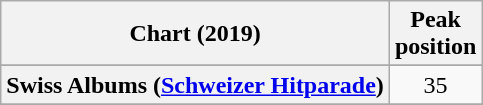<table class="wikitable sortable plainrowheaders" style="text-align:center;">
<tr>
<th>Chart (2019)</th>
<th>Peak<br>position</th>
</tr>
<tr>
</tr>
<tr>
</tr>
<tr>
<th scope="row">Swiss Albums (<a href='#'>Schweizer Hitparade</a>)</th>
<td align="center">35</td>
</tr>
<tr>
</tr>
<tr>
</tr>
</table>
